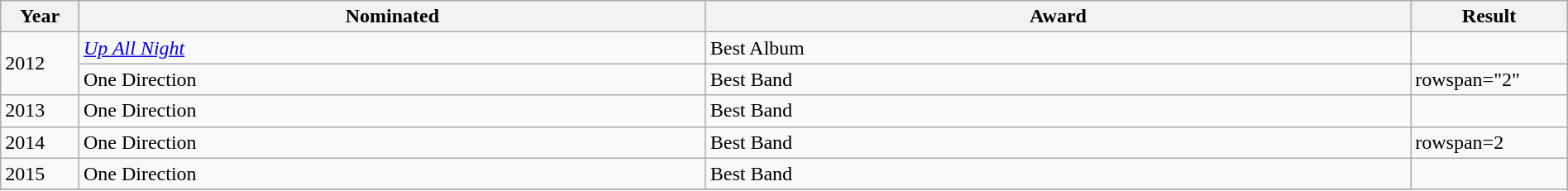<table class="wikitable" style="width:100%;">
<tr>
<th width=5%>Year</th>
<th style="width:40%;">Nominated</th>
<th style="width:45%;">Award</th>
<th style="width:10%;">Result</th>
</tr>
<tr>
<td rowspan="2">2012</td>
<td><em><a href='#'>Up All Night</a></em></td>
<td>Best Album</td>
<td></td>
</tr>
<tr>
<td>One Direction</td>
<td>Best Band</td>
<td>rowspan="2" </td>
</tr>
<tr>
<td rowspan="1">2013</td>
<td>One Direction</td>
<td>Best Band</td>
</tr>
<tr>
<td rowspan="1">2014</td>
<td>One Direction</td>
<td>Best Band</td>
<td>rowspan=2 </td>
</tr>
<tr>
<td rowspan="1">2015</td>
<td>One Direction</td>
<td>Best Band</td>
</tr>
<tr>
</tr>
</table>
